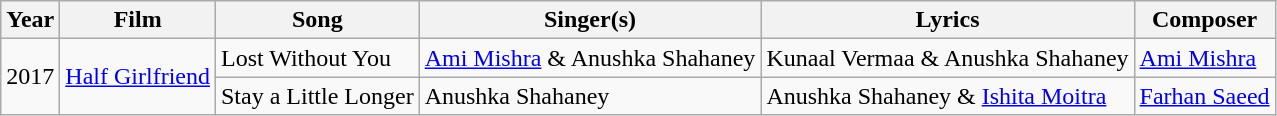<table class="wikitable">
<tr>
<th>Year</th>
<th>Film</th>
<th>Song</th>
<th>Singer(s)</th>
<th>Lyrics</th>
<th>Composer</th>
</tr>
<tr>
<td rowspan="2">2017</td>
<td rowspan="2"><a href='#'>Half Girlfriend</a></td>
<td>Lost Without You</td>
<td><a href='#'>Ami Mishra</a> & Anushka Shahaney</td>
<td>Kunaal Vermaa & Anushka Shahaney</td>
<td><a href='#'>Ami Mishra</a></td>
</tr>
<tr>
<td>Stay a Little Longer</td>
<td>Anushka Shahaney</td>
<td>Anushka Shahaney & <a href='#'>Ishita Moitra</a></td>
<td><a href='#'>Farhan Saeed</a></td>
</tr>
</table>
